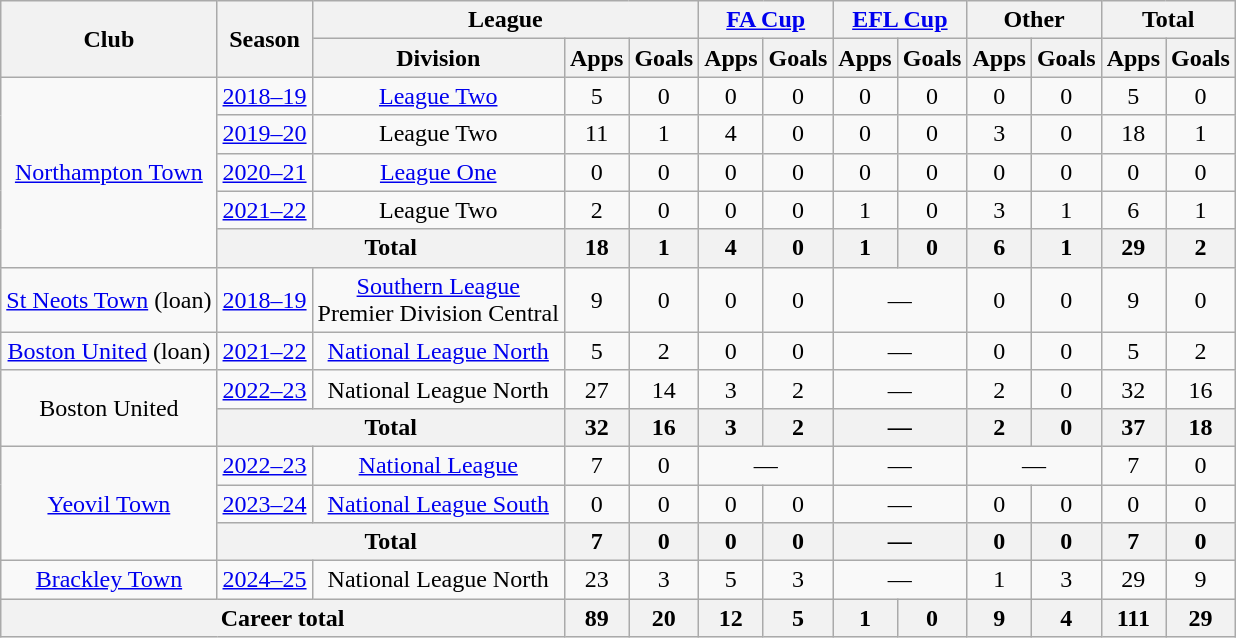<table class=wikitable style="text-align: center">
<tr>
<th rowspan="2">Club</th>
<th rowspan="2">Season</th>
<th colspan="3">League</th>
<th colspan="2"><a href='#'>FA Cup</a></th>
<th colspan="2"><a href='#'>EFL Cup</a></th>
<th colspan="2">Other</th>
<th colspan="2">Total</th>
</tr>
<tr>
<th>Division</th>
<th>Apps</th>
<th>Goals</th>
<th>Apps</th>
<th>Goals</th>
<th>Apps</th>
<th>Goals</th>
<th>Apps</th>
<th>Goals</th>
<th>Apps</th>
<th>Goals</th>
</tr>
<tr>
<td rowspan="5"><a href='#'>Northampton Town</a></td>
<td><a href='#'>2018–19</a></td>
<td><a href='#'>League Two</a></td>
<td>5</td>
<td>0</td>
<td>0</td>
<td>0</td>
<td>0</td>
<td>0</td>
<td>0</td>
<td>0</td>
<td>5</td>
<td>0</td>
</tr>
<tr>
<td><a href='#'>2019–20</a></td>
<td>League Two</td>
<td>11</td>
<td>1</td>
<td>4</td>
<td>0</td>
<td>0</td>
<td>0</td>
<td>3</td>
<td>0</td>
<td>18</td>
<td>1</td>
</tr>
<tr>
<td><a href='#'>2020–21</a></td>
<td><a href='#'>League One</a></td>
<td>0</td>
<td>0</td>
<td>0</td>
<td>0</td>
<td>0</td>
<td>0</td>
<td>0</td>
<td>0</td>
<td>0</td>
<td>0</td>
</tr>
<tr>
<td><a href='#'>2021–22</a></td>
<td>League Two</td>
<td>2</td>
<td>0</td>
<td>0</td>
<td>0</td>
<td>1</td>
<td>0</td>
<td>3</td>
<td>1</td>
<td>6</td>
<td>1</td>
</tr>
<tr>
<th colspan="2">Total</th>
<th>18</th>
<th>1</th>
<th>4</th>
<th>0</th>
<th>1</th>
<th>0</th>
<th>6</th>
<th>1</th>
<th>29</th>
<th>2</th>
</tr>
<tr>
<td><a href='#'>St Neots Town</a> (loan)</td>
<td><a href='#'>2018–19</a></td>
<td><a href='#'>Southern League</a><br>Premier Division Central</td>
<td>9</td>
<td>0</td>
<td>0</td>
<td>0</td>
<td colspan="2">—</td>
<td>0</td>
<td>0</td>
<td>9</td>
<td>0</td>
</tr>
<tr>
<td><a href='#'>Boston United</a> (loan)</td>
<td><a href='#'>2021–22</a></td>
<td><a href='#'>National League North</a></td>
<td>5</td>
<td>2</td>
<td>0</td>
<td>0</td>
<td colspan="2">—</td>
<td>0</td>
<td>0</td>
<td>5</td>
<td>2</td>
</tr>
<tr>
<td rowspan="2">Boston United</td>
<td><a href='#'>2022–23</a></td>
<td>National League North</td>
<td>27</td>
<td>14</td>
<td>3</td>
<td>2</td>
<td colspan="2">—</td>
<td>2</td>
<td>0</td>
<td>32</td>
<td>16</td>
</tr>
<tr>
<th colspan="2">Total</th>
<th>32</th>
<th>16</th>
<th>3</th>
<th>2</th>
<th colspan="2">—</th>
<th>2</th>
<th>0</th>
<th>37</th>
<th>18</th>
</tr>
<tr>
<td rowspan="3"><a href='#'>Yeovil Town</a></td>
<td><a href='#'>2022–23</a></td>
<td><a href='#'>National League</a></td>
<td>7</td>
<td>0</td>
<td colspan="2">—</td>
<td colspan="2">—</td>
<td colspan="2">—</td>
<td>7</td>
<td>0</td>
</tr>
<tr>
<td><a href='#'>2023–24</a></td>
<td><a href='#'>National League South</a></td>
<td>0</td>
<td>0</td>
<td>0</td>
<td>0</td>
<td colspan="2">—</td>
<td>0</td>
<td>0</td>
<td>0</td>
<td>0</td>
</tr>
<tr>
<th colspan="2">Total</th>
<th>7</th>
<th>0</th>
<th>0</th>
<th>0</th>
<th colspan="2">—</th>
<th>0</th>
<th>0</th>
<th>7</th>
<th>0</th>
</tr>
<tr>
<td><a href='#'>Brackley Town</a></td>
<td><a href='#'>2024–25</a></td>
<td>National League North</td>
<td>23</td>
<td>3</td>
<td>5</td>
<td>3</td>
<td colspan="2">—</td>
<td>1</td>
<td>3</td>
<td>29</td>
<td>9</td>
</tr>
<tr>
<th colspan="3">Career total</th>
<th>89</th>
<th>20</th>
<th>12</th>
<th>5</th>
<th>1</th>
<th>0</th>
<th>9</th>
<th>4</th>
<th>111</th>
<th>29</th>
</tr>
</table>
